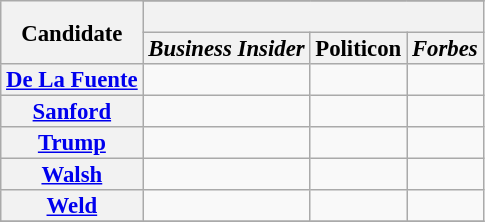<table class="wikitable sortable" style="text-align:center;font-size:95%;line-height:14px;">
<tr>
<th scope="col" rowspan="3">Candidate</th>
</tr>
<tr>
<th colspan="3" style="color:black; vertical-align:top; text-align:center;" class="table-no"><br>
</th>
</tr>
<tr>
<th scope="col"><em>Business Insider</em></th>
<th scope="col">Politicon</th>
<th scope="col"><em>Forbes</em></th>
</tr>
<tr>
<th scope="row"><a href='#'>De La Fuente</a></th>
<td></td>
<td></td>
<td></td>
</tr>
<tr>
<th scope="row"><a href='#'>Sanford</a></th>
<td></td>
<td></td>
<td></td>
</tr>
<tr>
<th scope="row"><a href='#'>Trump</a></th>
<td></td>
<td></td>
<td></td>
</tr>
<tr>
<th scope="row"><a href='#'>Walsh</a></th>
<td></td>
<td></td>
<td></td>
</tr>
<tr>
<th scope="row"><a href='#'>Weld</a></th>
<td></td>
<td></td>
<td></td>
</tr>
<tr>
</tr>
</table>
